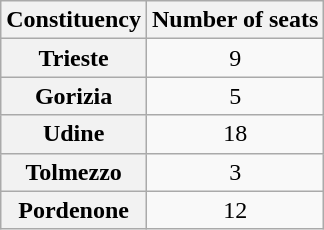<table class="wikitable" style="text-align:center;">
<tr>
<th>Constituency</th>
<th>Number of seats</th>
</tr>
<tr>
<th>Trieste</th>
<td>9</td>
</tr>
<tr>
<th>Gorizia</th>
<td>5</td>
</tr>
<tr>
<th>Udine</th>
<td>18</td>
</tr>
<tr>
<th>Tolmezzo</th>
<td>3</td>
</tr>
<tr>
<th>Pordenone</th>
<td>12</td>
</tr>
</table>
